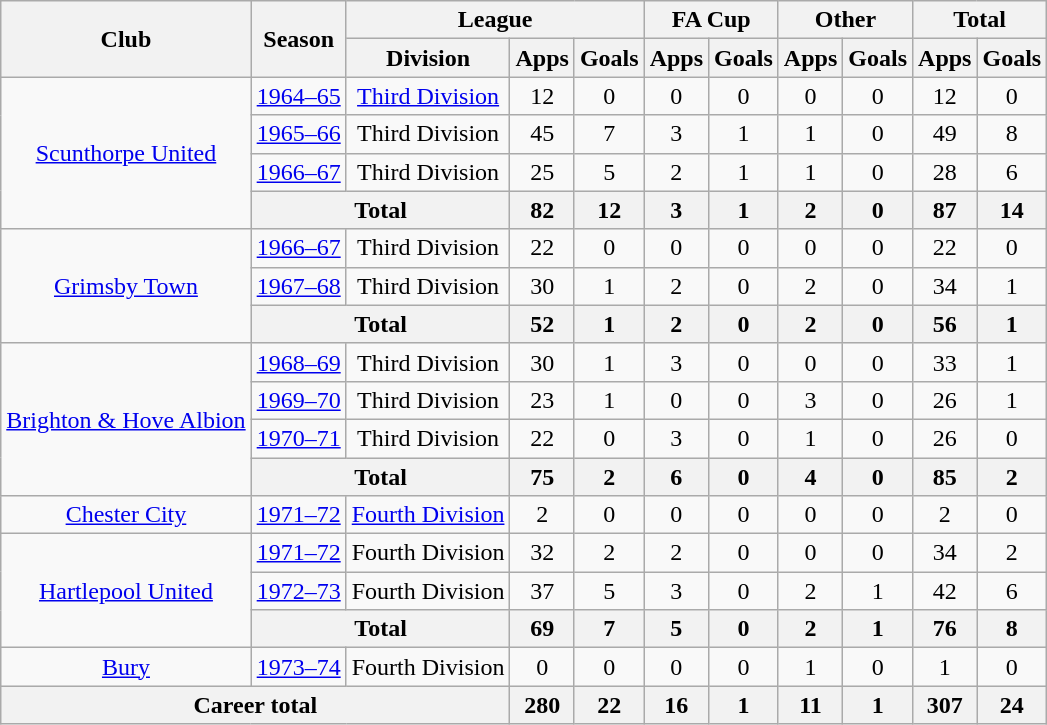<table class="wikitable" style="text-align: center;">
<tr>
<th rowspan="2">Club</th>
<th rowspan="2">Season</th>
<th colspan="3">League</th>
<th colspan="2">FA Cup</th>
<th colspan="2">Other</th>
<th colspan="2">Total</th>
</tr>
<tr>
<th>Division</th>
<th>Apps</th>
<th>Goals</th>
<th>Apps</th>
<th>Goals</th>
<th>Apps</th>
<th>Goals</th>
<th>Apps</th>
<th>Goals</th>
</tr>
<tr>
<td rowspan="4"><a href='#'>Scunthorpe United</a></td>
<td><a href='#'>1964–65</a></td>
<td><a href='#'>Third Division</a></td>
<td>12</td>
<td>0</td>
<td>0</td>
<td>0</td>
<td>0</td>
<td>0</td>
<td>12</td>
<td>0</td>
</tr>
<tr>
<td><a href='#'>1965–66</a></td>
<td>Third Division</td>
<td>45</td>
<td>7</td>
<td>3</td>
<td>1</td>
<td>1</td>
<td>0</td>
<td>49</td>
<td>8</td>
</tr>
<tr>
<td><a href='#'>1966–67</a></td>
<td>Third Division</td>
<td>25</td>
<td>5</td>
<td>2</td>
<td>1</td>
<td>1</td>
<td>0</td>
<td>28</td>
<td>6</td>
</tr>
<tr>
<th colspan="2">Total</th>
<th>82</th>
<th>12</th>
<th>3</th>
<th>1</th>
<th>2</th>
<th>0</th>
<th>87</th>
<th>14</th>
</tr>
<tr>
<td rowspan="3"><a href='#'>Grimsby Town</a></td>
<td><a href='#'>1966–67</a></td>
<td>Third Division</td>
<td>22</td>
<td>0</td>
<td>0</td>
<td>0</td>
<td>0</td>
<td>0</td>
<td>22</td>
<td>0</td>
</tr>
<tr>
<td><a href='#'>1967–68</a></td>
<td>Third Division</td>
<td>30</td>
<td>1</td>
<td>2</td>
<td>0</td>
<td>2</td>
<td>0</td>
<td>34</td>
<td>1</td>
</tr>
<tr>
<th colspan="2">Total</th>
<th>52</th>
<th>1</th>
<th>2</th>
<th>0</th>
<th>2</th>
<th>0</th>
<th>56</th>
<th>1</th>
</tr>
<tr>
<td rowspan="4"><a href='#'>Brighton & Hove Albion</a></td>
<td><a href='#'>1968–69</a></td>
<td>Third Division</td>
<td>30</td>
<td>1</td>
<td>3</td>
<td>0</td>
<td>0</td>
<td>0</td>
<td>33</td>
<td>1</td>
</tr>
<tr>
<td><a href='#'>1969–70</a></td>
<td>Third Division</td>
<td>23</td>
<td>1</td>
<td>0</td>
<td>0</td>
<td>3</td>
<td>0</td>
<td>26</td>
<td>1</td>
</tr>
<tr>
<td><a href='#'>1970–71</a></td>
<td>Third Division</td>
<td>22</td>
<td>0</td>
<td>3</td>
<td>0</td>
<td>1</td>
<td>0</td>
<td>26</td>
<td>0</td>
</tr>
<tr>
<th colspan="2">Total</th>
<th>75</th>
<th>2</th>
<th>6</th>
<th>0</th>
<th>4</th>
<th>0</th>
<th>85</th>
<th>2</th>
</tr>
<tr>
<td><a href='#'>Chester City</a></td>
<td><a href='#'>1971–72</a></td>
<td><a href='#'>Fourth Division</a></td>
<td>2</td>
<td>0</td>
<td>0</td>
<td>0</td>
<td>0</td>
<td>0</td>
<td>2</td>
<td>0</td>
</tr>
<tr>
<td rowspan="3"><a href='#'>Hartlepool United</a></td>
<td><a href='#'>1971–72</a></td>
<td>Fourth Division</td>
<td>32</td>
<td>2</td>
<td>2</td>
<td>0</td>
<td>0</td>
<td>0</td>
<td>34</td>
<td>2</td>
</tr>
<tr>
<td><a href='#'>1972–73</a></td>
<td>Fourth Division</td>
<td>37</td>
<td>5</td>
<td>3</td>
<td>0</td>
<td>2</td>
<td>1</td>
<td>42</td>
<td>6</td>
</tr>
<tr>
<th colspan="2">Total</th>
<th>69</th>
<th>7</th>
<th>5</th>
<th>0</th>
<th>2</th>
<th>1</th>
<th>76</th>
<th>8</th>
</tr>
<tr>
<td><a href='#'>Bury</a></td>
<td><a href='#'>1973–74</a></td>
<td>Fourth Division</td>
<td>0</td>
<td>0</td>
<td>0</td>
<td>0</td>
<td>1</td>
<td>0</td>
<td>1</td>
<td>0</td>
</tr>
<tr>
<th colspan="3">Career total</th>
<th>280</th>
<th>22</th>
<th>16</th>
<th>1</th>
<th>11</th>
<th>1</th>
<th>307</th>
<th>24</th>
</tr>
</table>
